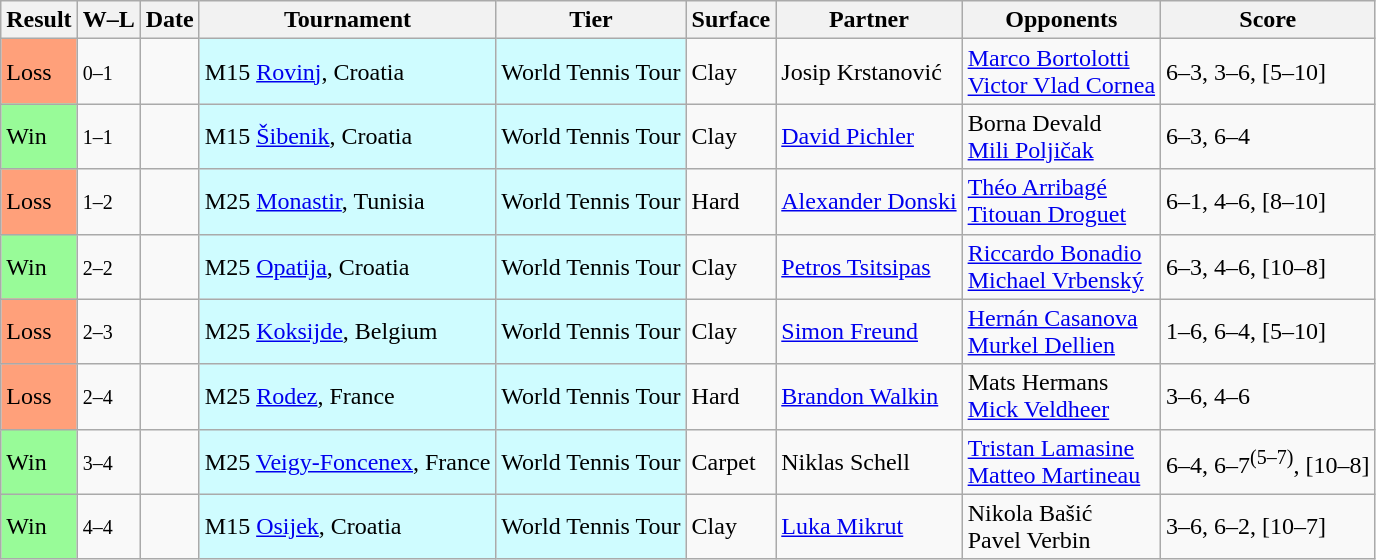<table class="sortable wikitable">
<tr>
<th>Result</th>
<th class="unsortable">W–L</th>
<th>Date</th>
<th>Tournament</th>
<th>Tier</th>
<th>Surface</th>
<th>Partner</th>
<th>Opponents</th>
<th class="unsortable">Score</th>
</tr>
<tr>
<td bgcolor=FFA07A>Loss</td>
<td><small>0–1</small></td>
<td></td>
<td style="background:#cffcff;">M15 <a href='#'>Rovinj</a>, Croatia</td>
<td style="background:#cffcff;">World Tennis Tour</td>
<td>Clay</td>
<td> Josip Krstanović</td>
<td> <a href='#'>Marco Bortolotti</a><br> <a href='#'>Victor Vlad Cornea</a></td>
<td>6–3, 3–6, [5–10]</td>
</tr>
<tr>
<td bgcolor=98FB98>Win</td>
<td><small>1–1</small></td>
<td></td>
<td style="background:#cffcff;">M15 <a href='#'>Šibenik</a>, Croatia</td>
<td style="background:#cffcff;">World Tennis Tour</td>
<td>Clay</td>
<td> <a href='#'>David Pichler</a></td>
<td> Borna Devald<br> <a href='#'>Mili Poljičak</a></td>
<td>6–3, 6–4</td>
</tr>
<tr>
<td bgcolor=FFA07A>Loss</td>
<td><small>1–2</small></td>
<td></td>
<td style="background:#cffcff;">M25 <a href='#'>Monastir</a>, Tunisia</td>
<td style="background:#cffcff;">World Tennis Tour</td>
<td>Hard</td>
<td> <a href='#'>Alexander Donski</a></td>
<td> <a href='#'>Théo Arribagé</a><br> <a href='#'>Titouan Droguet</a></td>
<td>6–1, 4–6, [8–10]</td>
</tr>
<tr>
<td bgcolor=98FB98>Win</td>
<td><small>2–2</small></td>
<td></td>
<td style="background:#cffcff;">M25 <a href='#'>Opatija</a>, Croatia</td>
<td style="background:#cffcff;">World Tennis Tour</td>
<td>Clay</td>
<td> <a href='#'>Petros Tsitsipas</a></td>
<td> <a href='#'>Riccardo Bonadio</a><br> <a href='#'>Michael Vrbenský</a></td>
<td>6–3, 4–6, [10–8]</td>
</tr>
<tr>
<td bgcolor=FFA07A>Loss</td>
<td><small>2–3</small></td>
<td></td>
<td style="background:#cffcff;">M25 <a href='#'>Koksijde</a>, Belgium</td>
<td style="background:#cffcff;">World Tennis Tour</td>
<td>Clay</td>
<td> <a href='#'>Simon Freund</a></td>
<td> <a href='#'>Hernán Casanova</a><br> <a href='#'>Murkel Dellien</a></td>
<td>1–6, 6–4, [5–10]</td>
</tr>
<tr>
<td bgcolor=FFA07A>Loss</td>
<td><small>2–4</small></td>
<td></td>
<td style="background:#cffcff;">M25 <a href='#'>Rodez</a>, France</td>
<td style="background:#cffcff;">World Tennis Tour</td>
<td>Hard</td>
<td> <a href='#'>Brandon Walkin</a></td>
<td> Mats Hermans<br> <a href='#'>Mick Veldheer</a></td>
<td>3–6, 4–6</td>
</tr>
<tr>
<td bgcolor=98FB98>Win</td>
<td><small>3–4</small></td>
<td></td>
<td style="background:#cffcff;">M25 <a href='#'>Veigy-Foncenex</a>, France</td>
<td style="background:#cffcff;">World Tennis Tour</td>
<td>Carpet</td>
<td> Niklas Schell</td>
<td> <a href='#'>Tristan Lamasine</a><br> <a href='#'>Matteo Martineau</a></td>
<td>6–4, 6–7<sup>(5–7)</sup>, [10–8]</td>
</tr>
<tr>
<td bgcolor=98FB98>Win</td>
<td><small>4–4</small></td>
<td></td>
<td style="background:#cffcff;">M15 <a href='#'>Osijek</a>, Croatia</td>
<td style="background:#cffcff;">World Tennis Tour</td>
<td>Clay</td>
<td> <a href='#'>Luka Mikrut</a></td>
<td> Nikola Bašić<br> Pavel Verbin</td>
<td>3–6, 6–2, [10–7]</td>
</tr>
</table>
